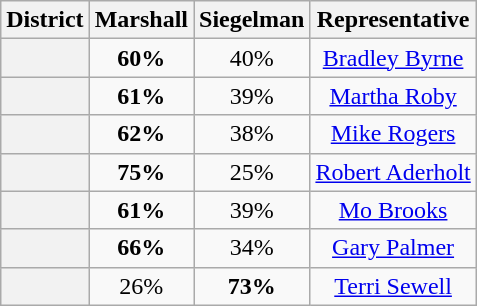<table class=wikitable>
<tr>
<th>District</th>
<th>Marshall</th>
<th>Siegelman</th>
<th>Representative</th>
</tr>
<tr align=center>
<th></th>
<td><strong>60%</strong></td>
<td>40%</td>
<td><a href='#'>Bradley Byrne</a></td>
</tr>
<tr align=center>
<th></th>
<td><strong>61%</strong></td>
<td>39%</td>
<td><a href='#'>Martha Roby</a></td>
</tr>
<tr align=center>
<th></th>
<td><strong>62%</strong></td>
<td>38%</td>
<td><a href='#'>Mike Rogers</a></td>
</tr>
<tr align=center>
<th></th>
<td><strong>75%</strong></td>
<td>25%</td>
<td><a href='#'>Robert Aderholt</a></td>
</tr>
<tr align=center>
<th></th>
<td><strong>61%</strong></td>
<td>39%</td>
<td><a href='#'>Mo Brooks</a></td>
</tr>
<tr align=center>
<th></th>
<td><strong>66%</strong></td>
<td>34%</td>
<td><a href='#'>Gary Palmer</a></td>
</tr>
<tr align=center>
<th></th>
<td>26%</td>
<td><strong>73%</strong></td>
<td><a href='#'>Terri Sewell</a></td>
</tr>
</table>
